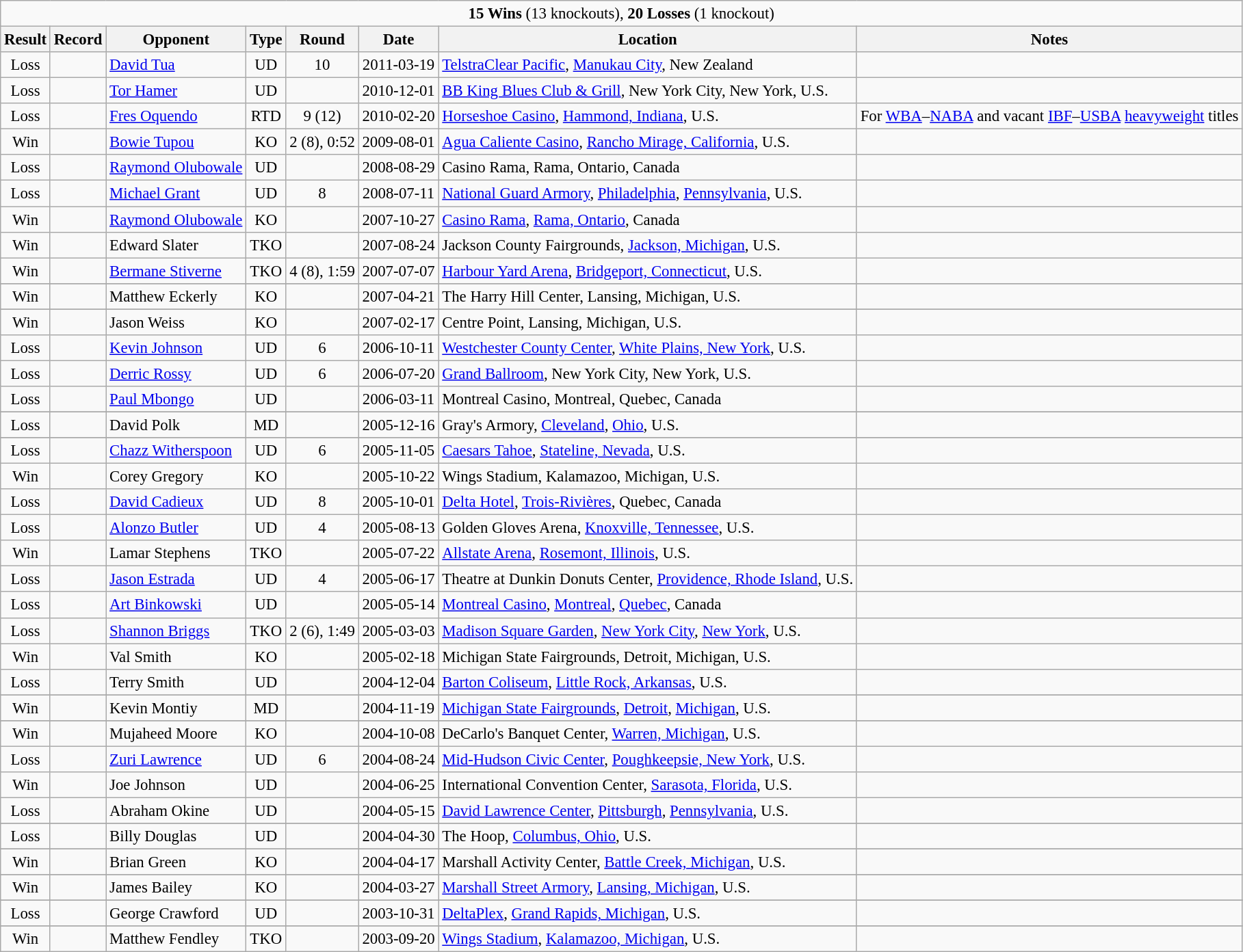<table class="wikitable" style="text-align:center; font-size:95%">
<tr>
<td style="text-align:center;" colspan=8><strong>15 Wins</strong> (13 knockouts), <strong>20 Losses</strong> (1 knockout)</td>
</tr>
<tr>
<th>Result</th>
<th>Record</th>
<th>Opponent</th>
<th>Type</th>
<th>Round</th>
<th>Date</th>
<th>Location</th>
<th>Notes</th>
</tr>
<tr align=center>
<td>Loss</td>
<td></td>
<td align=left> <a href='#'>David Tua</a></td>
<td>UD</td>
<td>10</td>
<td>2011-03-19</td>
<td align=left> <a href='#'>TelstraClear Pacific</a>, <a href='#'>Manukau City</a>, New Zealand</td>
<td align=left></td>
</tr>
<tr>
<td>Loss</td>
<td></td>
<td align=left> <a href='#'>Tor Hamer</a></td>
<td>UD</td>
<td></td>
<td>2010-12-01</td>
<td align=left> <a href='#'>BB King Blues Club & Grill</a>, New York City, New York, U.S.</td>
<td align=left></td>
</tr>
<tr>
<td>Loss</td>
<td></td>
<td align=left> <a href='#'>Fres Oquendo</a></td>
<td>RTD</td>
<td>9 (12)</td>
<td>2010-02-20</td>
<td align=left> <a href='#'>Horseshoe Casino</a>, <a href='#'>Hammond, Indiana</a>, U.S.</td>
<td align=left>For <a href='#'>WBA</a>–<a href='#'>NABA</a> and vacant <a href='#'>IBF</a>–<a href='#'>USBA</a> <a href='#'>heavyweight</a> titles</td>
</tr>
<tr>
<td>Win</td>
<td></td>
<td align=left> <a href='#'>Bowie Tupou</a></td>
<td>KO</td>
<td>2 (8), 0:52</td>
<td>2009-08-01</td>
<td align=left> <a href='#'>Agua Caliente Casino</a>, <a href='#'>Rancho Mirage, California</a>, U.S.</td>
<td align=left></td>
</tr>
<tr>
<td>Loss</td>
<td></td>
<td align=left> <a href='#'>Raymond Olubowale</a></td>
<td>UD</td>
<td></td>
<td>2008-08-29</td>
<td align=left> Casino Rama, Rama, Ontario, Canada</td>
<td align=left></td>
</tr>
<tr>
<td>Loss</td>
<td></td>
<td align=left> <a href='#'>Michael Grant</a></td>
<td>UD</td>
<td>8</td>
<td>2008-07-11</td>
<td align=left> <a href='#'>National Guard Armory</a>, <a href='#'>Philadelphia</a>, <a href='#'>Pennsylvania</a>, U.S.</td>
<td align=left></td>
</tr>
<tr>
<td>Win</td>
<td></td>
<td align=left> <a href='#'>Raymond Olubowale</a></td>
<td>KO</td>
<td></td>
<td>2007-10-27</td>
<td align=left> <a href='#'>Casino Rama</a>, <a href='#'>Rama, Ontario</a>, Canada</td>
<td align=left></td>
</tr>
<tr>
<td>Win</td>
<td></td>
<td align=left> Edward Slater</td>
<td>TKO</td>
<td></td>
<td>2007-08-24</td>
<td align=left> Jackson County Fairgrounds, <a href='#'>Jackson, Michigan</a>, U.S.</td>
<td align=left></td>
</tr>
<tr>
<td>Win</td>
<td></td>
<td align=left> <a href='#'>Bermane Stiverne</a></td>
<td>TKO</td>
<td>4 (8), 1:59</td>
<td>2007-07-07</td>
<td align=left> <a href='#'>Harbour Yard Arena</a>, <a href='#'>Bridgeport, Connecticut</a>, U.S.</td>
<td align=left></td>
</tr>
<tr>
</tr>
<tr>
<td>Win</td>
<td></td>
<td align=left> Matthew Eckerly</td>
<td>KO</td>
<td></td>
<td>2007-04-21</td>
<td align=left> The Harry Hill Center, Lansing, Michigan, U.S.</td>
<td align=left></td>
</tr>
<tr>
</tr>
<tr>
<td>Win</td>
<td></td>
<td align=left> Jason Weiss</td>
<td>KO</td>
<td></td>
<td>2007-02-17</td>
<td align=left> Centre Point, Lansing, Michigan, U.S.</td>
<td align=left></td>
</tr>
<tr>
<td>Loss</td>
<td></td>
<td align=left> <a href='#'>Kevin Johnson</a></td>
<td>UD</td>
<td>6</td>
<td>2006-10-11</td>
<td align=left> <a href='#'>Westchester County Center</a>, <a href='#'>White Plains, New York</a>, U.S.</td>
<td align=left></td>
</tr>
<tr>
<td>Loss</td>
<td></td>
<td align=left> <a href='#'>Derric Rossy</a></td>
<td>UD</td>
<td>6</td>
<td>2006-07-20</td>
<td align=left> <a href='#'>Grand Ballroom</a>, New York City, New York, U.S.</td>
<td align=left></td>
</tr>
<tr>
<td>Loss</td>
<td></td>
<td align=left> <a href='#'>Paul Mbongo</a></td>
<td>UD</td>
<td></td>
<td>2006-03-11</td>
<td align=left> Montreal Casino, Montreal, Quebec, Canada</td>
<td align=left></td>
</tr>
<tr>
</tr>
<tr>
<td>Loss</td>
<td></td>
<td align=left> David Polk</td>
<td>MD</td>
<td></td>
<td>2005-12-16</td>
<td align=left> Gray's Armory, <a href='#'>Cleveland</a>, <a href='#'>Ohio</a>, U.S.</td>
<td align=left></td>
</tr>
<tr>
</tr>
<tr>
<td>Loss</td>
<td></td>
<td align=left> <a href='#'>Chazz Witherspoon</a></td>
<td>UD</td>
<td>6</td>
<td>2005-11-05</td>
<td align=left> <a href='#'>Caesars Tahoe</a>, <a href='#'>Stateline, Nevada</a>, U.S.</td>
<td align=left></td>
</tr>
<tr>
<td>Win</td>
<td></td>
<td align=left> Corey Gregory</td>
<td>KO</td>
<td></td>
<td>2005-10-22</td>
<td align=left> Wings Stadium, Kalamazoo, Michigan, U.S.</td>
<td align=left></td>
</tr>
<tr>
<td>Loss</td>
<td></td>
<td align=left> <a href='#'>David Cadieux</a></td>
<td>UD</td>
<td>8</td>
<td>2005-10-01</td>
<td align=left> <a href='#'>Delta Hotel</a>, <a href='#'>Trois-Rivières</a>, Quebec, Canada</td>
<td align=left></td>
</tr>
<tr>
<td>Loss</td>
<td></td>
<td align=left> <a href='#'>Alonzo Butler</a></td>
<td>UD</td>
<td>4</td>
<td>2005-08-13</td>
<td align=left> Golden Gloves Arena, <a href='#'>Knoxville, Tennessee</a>, U.S.</td>
<td align=left></td>
</tr>
<tr>
<td>Win</td>
<td></td>
<td align=left> Lamar Stephens</td>
<td>TKO</td>
<td></td>
<td>2005-07-22</td>
<td align=left> <a href='#'>Allstate Arena</a>, <a href='#'>Rosemont, Illinois</a>, U.S.</td>
<td align=left></td>
</tr>
<tr>
<td>Loss</td>
<td></td>
<td align=left> <a href='#'>Jason Estrada</a></td>
<td>UD</td>
<td>4</td>
<td>2005-06-17</td>
<td align=left> Theatre at Dunkin Donuts Center, <a href='#'>Providence, Rhode Island</a>, U.S.</td>
<td align=left></td>
</tr>
<tr>
<td>Loss</td>
<td></td>
<td align=left> <a href='#'>Art Binkowski</a></td>
<td>UD</td>
<td></td>
<td>2005-05-14</td>
<td align=left> <a href='#'>Montreal Casino</a>, <a href='#'>Montreal</a>, <a href='#'>Quebec</a>, Canada</td>
<td align=left></td>
</tr>
<tr>
<td>Loss</td>
<td></td>
<td align=left> <a href='#'>Shannon Briggs</a></td>
<td>TKO</td>
<td>2 (6), 1:49</td>
<td>2005-03-03</td>
<td align=left> <a href='#'>Madison Square Garden</a>, <a href='#'>New York City</a>, <a href='#'>New York</a>, U.S.</td>
<td align=left></td>
</tr>
<tr>
<td>Win</td>
<td></td>
<td align=left> Val Smith</td>
<td>KO</td>
<td></td>
<td>2005-02-18</td>
<td align=left> Michigan State Fairgrounds, Detroit, Michigan, U.S.</td>
<td align=left></td>
</tr>
<tr>
<td>Loss</td>
<td></td>
<td align=left> Terry Smith</td>
<td>UD</td>
<td></td>
<td>2004-12-04</td>
<td align=left> <a href='#'>Barton Coliseum</a>, <a href='#'>Little Rock, Arkansas</a>, U.S.</td>
<td align=left></td>
</tr>
<tr>
</tr>
<tr>
<td>Win</td>
<td></td>
<td align=left> Kevin Montiy</td>
<td>MD</td>
<td></td>
<td>2004-11-19</td>
<td align=left> <a href='#'>Michigan State Fairgrounds</a>, <a href='#'>Detroit</a>, <a href='#'>Michigan</a>, U.S.</td>
<td align=left></td>
</tr>
<tr>
</tr>
<tr>
<td>Win</td>
<td></td>
<td align=left> Mujaheed Moore</td>
<td>KO</td>
<td></td>
<td>2004-10-08</td>
<td align=left> DeCarlo's Banquet Center, <a href='#'>Warren, Michigan</a>, U.S.</td>
<td align=left></td>
</tr>
<tr>
<td>Loss</td>
<td></td>
<td align=left> <a href='#'>Zuri Lawrence</a></td>
<td>UD</td>
<td>6</td>
<td>2004-08-24</td>
<td align=left> <a href='#'>Mid-Hudson Civic Center</a>, <a href='#'>Poughkeepsie, New York</a>, U.S.</td>
<td align=left></td>
</tr>
<tr>
<td>Win</td>
<td></td>
<td align=left> Joe Johnson</td>
<td>UD</td>
<td></td>
<td>2004-06-25</td>
<td align=left> International Convention Center, <a href='#'>Sarasota, Florida</a>, U.S.</td>
<td align=left></td>
</tr>
<tr>
<td>Loss</td>
<td></td>
<td align=left> Abraham Okine</td>
<td>UD</td>
<td></td>
<td>2004-05-15</td>
<td align=left> <a href='#'>David Lawrence Center</a>, <a href='#'>Pittsburgh</a>, <a href='#'>Pennsylvania</a>, U.S.</td>
<td align=left></td>
</tr>
<tr>
</tr>
<tr>
<td>Loss</td>
<td></td>
<td align=left> Billy Douglas</td>
<td>UD</td>
<td></td>
<td>2004-04-30</td>
<td align=left> The Hoop, <a href='#'>Columbus, Ohio</a>, U.S.</td>
<td align=left></td>
</tr>
<tr>
</tr>
<tr>
<td>Win</td>
<td></td>
<td align=left> Brian Green</td>
<td>KO</td>
<td></td>
<td>2004-04-17</td>
<td align=left> Marshall Activity Center, <a href='#'>Battle Creek, Michigan</a>, U.S.</td>
<td align=left></td>
</tr>
<tr>
</tr>
<tr>
<td>Win</td>
<td></td>
<td align=left> James Bailey</td>
<td>KO</td>
<td></td>
<td>2004-03-27</td>
<td align=left> <a href='#'>Marshall Street Armory</a>, <a href='#'>Lansing, Michigan</a>, U.S.</td>
<td align=left></td>
</tr>
<tr>
</tr>
<tr>
<td>Loss</td>
<td></td>
<td align=left> George Crawford</td>
<td>UD</td>
<td></td>
<td>2003-10-31</td>
<td align=left> <a href='#'>DeltaPlex</a>, <a href='#'>Grand Rapids, Michigan</a>, U.S.</td>
<td align=left></td>
</tr>
<tr>
</tr>
<tr>
<td>Win</td>
<td></td>
<td align=left> Matthew Fendley</td>
<td>TKO</td>
<td></td>
<td>2003-09-20</td>
<td align=left> <a href='#'>Wings Stadium</a>, <a href='#'>Kalamazoo, Michigan</a>, U.S.</td>
<td align=left></td>
</tr>
</table>
